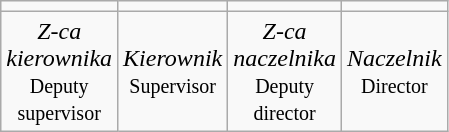<table class=wikitable width=20% cellpadding=3px>
<tr>
<td align=center width=10%></td>
<td align=center width=10%></td>
<td align=center width=10%></td>
<td align=center width=10%></td>
</tr>
<tr>
<td align=center><em>Z-ca kierownika</em> <br><small>Deputy supervisor</small></td>
<td align=center><em>Kierownik</em> <br><small>Supervisor</small></td>
<td align=center><em>Z-ca naczelnika</em> <br><small>Deputy director</small></td>
<td align=center><em>Naczelnik</em> <br><small>Director</small></td>
</tr>
</table>
